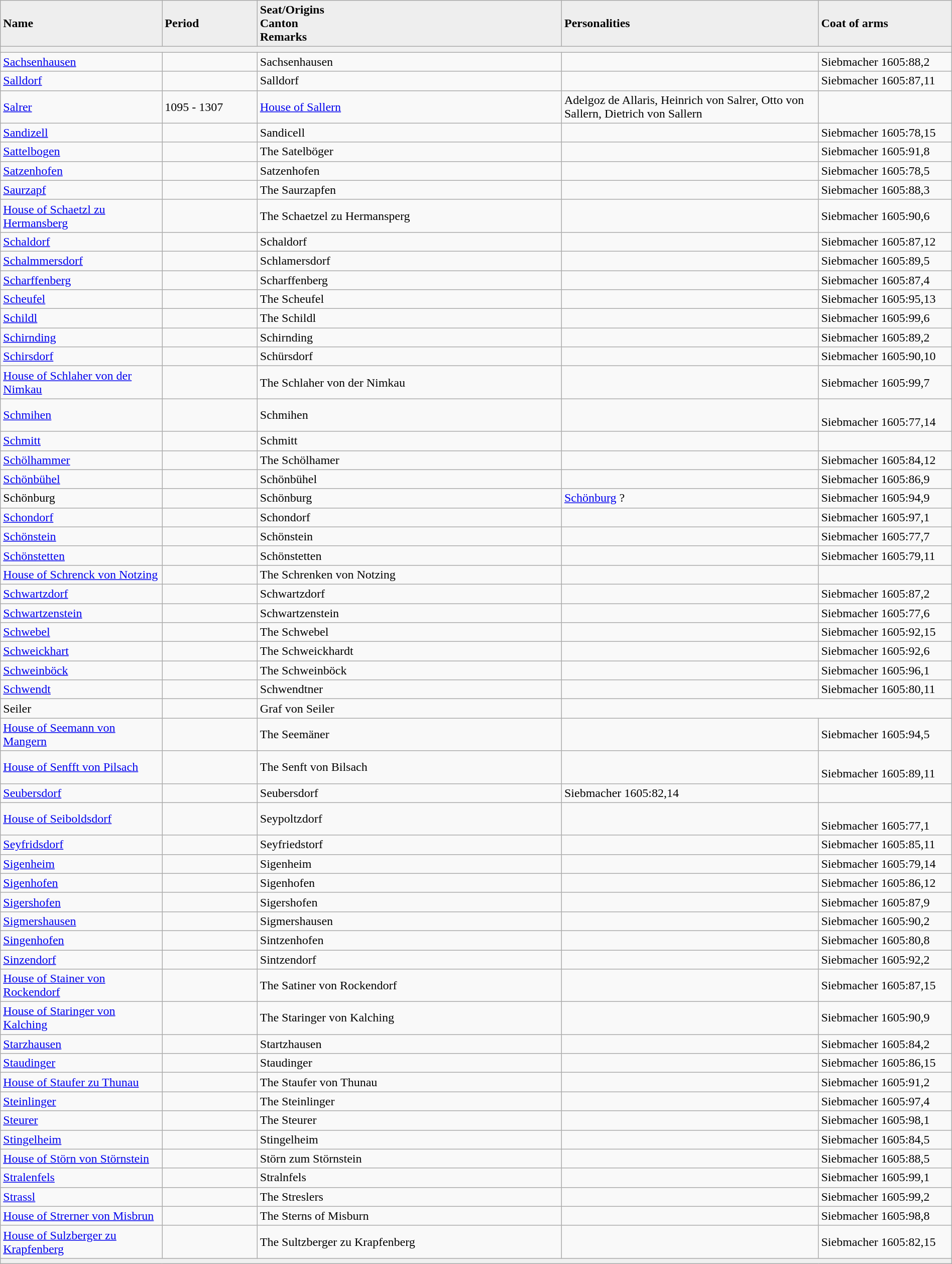<table class="wikitable" width="100%">
<tr>
<td style="background:#EEEEEE;" ! width="17%"><strong>Name</strong></td>
<td style="background:#EEEEEE;" ! width="10%"><strong>Period</strong></td>
<td style="background:#EEEEEE;" ! width="32%"><strong>Seat/Origins <br> Canton <br> Remarks</strong></td>
<td style="background:#EEEEEE;" ! width="27%"><strong>Personalities</strong></td>
<td style="background:#EEEEEE;" ! width="14%"><strong>Coat of arms</strong></td>
</tr>
<tr>
<td colspan="5" align="left" style="background:#f0f0f0;"></td>
</tr>
<tr>
<td><a href='#'>Sachsenhausen</a></td>
<td></td>
<td>Sachsenhausen</td>
<td></td>
<td>Siebmacher 1605:88,2</td>
</tr>
<tr>
<td><a href='#'>Salldorf</a></td>
<td></td>
<td>Salldorf</td>
<td></td>
<td>Siebmacher 1605:87,11</td>
</tr>
<tr>
<td><a href='#'>Salrer</a></td>
<td>1095 - 1307</td>
<td><a href='#'>House of Sallern</a></td>
<td>Adelgoz de Allaris, Heinrich von Salrer, Otto von Sallern, Dietrich von Sallern</td>
<td></td>
</tr>
<tr>
<td><a href='#'>Sandizell</a></td>
<td></td>
<td>Sandicell</td>
<td></td>
<td>Siebmacher 1605:78,15</td>
</tr>
<tr>
<td><a href='#'>Sattelbogen</a></td>
<td></td>
<td>The Satelböger</td>
<td></td>
<td>Siebmacher 1605:91,8</td>
</tr>
<tr>
<td><a href='#'>Satzenhofen</a></td>
<td></td>
<td>Satzenhofen</td>
<td></td>
<td>Siebmacher 1605:78,5</td>
</tr>
<tr>
<td><a href='#'>Saurzapf</a></td>
<td></td>
<td>The Saurzapfen</td>
<td></td>
<td>Siebmacher 1605:88,3</td>
</tr>
<tr>
<td><a href='#'>House of Schaetzl zu Hermansberg</a></td>
<td></td>
<td>The Schaetzel zu Hermansperg</td>
<td></td>
<td>Siebmacher 1605:90,6</td>
</tr>
<tr>
<td><a href='#'>Schaldorf</a></td>
<td></td>
<td>Schaldorf</td>
<td></td>
<td>Siebmacher 1605:87,12</td>
</tr>
<tr>
<td><a href='#'>Schalmmersdorf</a></td>
<td></td>
<td>Schlamersdorf</td>
<td></td>
<td>Siebmacher 1605:89,5</td>
</tr>
<tr>
<td><a href='#'>Scharffenberg</a></td>
<td></td>
<td>Scharffenberg</td>
<td></td>
<td>Siebmacher 1605:87,4</td>
</tr>
<tr>
<td><a href='#'>Scheufel</a></td>
<td></td>
<td>The Scheufel</td>
<td></td>
<td>Siebmacher 1605:95,13</td>
</tr>
<tr>
<td><a href='#'>Schildl</a></td>
<td></td>
<td>The Schildl</td>
<td></td>
<td>Siebmacher 1605:99,6</td>
</tr>
<tr>
<td><a href='#'>Schirnding</a></td>
<td></td>
<td>Schirnding</td>
<td></td>
<td>Siebmacher 1605:89,2</td>
</tr>
<tr>
<td><a href='#'>Schirsdorf</a></td>
<td></td>
<td>Schürsdorf</td>
<td></td>
<td>Siebmacher 1605:90,10</td>
</tr>
<tr>
<td><a href='#'>House of Schlaher von der Nimkau</a></td>
<td></td>
<td>The Schlaher von der Nimkau</td>
<td></td>
<td>Siebmacher 1605:99,7</td>
</tr>
<tr>
<td><a href='#'>Schmihen</a></td>
<td></td>
<td>Schmihen</td>
<td></td>
<td> <br> Siebmacher 1605:77,14</td>
</tr>
<tr>
<td><a href='#'>Schmitt</a></td>
<td></td>
<td>Schmitt</td>
<td></td>
<td></td>
</tr>
<tr>
<td><a href='#'>Schölhammer</a></td>
<td></td>
<td>The Schölhamer</td>
<td></td>
<td>Siebmacher 1605:84,12</td>
</tr>
<tr>
<td><a href='#'>Schönbühel</a></td>
<td></td>
<td>Schönbühel</td>
<td></td>
<td>Siebmacher 1605:86,9</td>
</tr>
<tr>
<td>Schönburg</td>
<td></td>
<td>Schönburg</td>
<td><a href='#'>Schönburg</a> ?</td>
<td>Siebmacher 1605:94,9</td>
</tr>
<tr>
<td><a href='#'>Schondorf</a></td>
<td></td>
<td>Schondorf</td>
<td></td>
<td>Siebmacher 1605:97,1</td>
</tr>
<tr>
<td><a href='#'>Schönstein</a></td>
<td></td>
<td>Schönstein</td>
<td></td>
<td>Siebmacher 1605:77,7</td>
</tr>
<tr>
<td><a href='#'>Schönstetten</a></td>
<td></td>
<td>Schönstetten</td>
<td></td>
<td>Siebmacher 1605:79,11</td>
</tr>
<tr>
<td><a href='#'>House of Schrenck von Notzing</a></td>
<td></td>
<td>The Schrenken von Notzing</td>
<td></td>
<td></td>
</tr>
<tr>
<td><a href='#'>Schwartzdorf</a></td>
<td></td>
<td>Schwartzdorf</td>
<td></td>
<td>Siebmacher 1605:87,2</td>
</tr>
<tr>
<td><a href='#'>Schwartzenstein</a></td>
<td></td>
<td>Schwartzenstein</td>
<td></td>
<td>Siebmacher 1605:77,6</td>
</tr>
<tr>
<td><a href='#'>Schwebel</a></td>
<td></td>
<td>The Schwebel</td>
<td></td>
<td>Siebmacher 1605:92,15</td>
</tr>
<tr>
<td><a href='#'>Schweickhart</a></td>
<td></td>
<td>The Schweickhardt</td>
<td></td>
<td>Siebmacher 1605:92,6</td>
</tr>
<tr>
<td><a href='#'>Schweinböck</a></td>
<td></td>
<td>The Schweinböck</td>
<td></td>
<td>Siebmacher 1605:96,1</td>
</tr>
<tr>
<td><a href='#'>Schwendt</a></td>
<td></td>
<td>Schwendtner</td>
<td></td>
<td>Siebmacher 1605:80,11</td>
</tr>
<tr>
<td>Seiler</td>
<td></td>
<td>Graf von Seiler</td>
</tr>
<tr>
<td><a href='#'>House of Seemann von Mangern</a></td>
<td></td>
<td>The Seemäner</td>
<td></td>
<td>Siebmacher 1605:94,5</td>
</tr>
<tr>
<td><a href='#'>House of Senfft von Pilsach</a></td>
<td></td>
<td>The Senft von Bilsach</td>
<td></td>
<td> <br> Siebmacher 1605:89,11</td>
</tr>
<tr>
<td><a href='#'>Seubersdorf</a></td>
<td></td>
<td>Seubersdorf</td>
<td>Siebmacher 1605:82,14</td>
</tr>
<tr>
<td><a href='#'>House of Seiboldsdorf</a></td>
<td></td>
<td>Seypoltzdorf</td>
<td></td>
<td> <br> Siebmacher 1605:77,1</td>
</tr>
<tr>
<td><a href='#'>Seyfridsdorf</a></td>
<td></td>
<td>Seyfriedstorf</td>
<td></td>
<td>Siebmacher 1605:85,11</td>
</tr>
<tr>
<td><a href='#'>Sigenheim</a></td>
<td></td>
<td>Sigenheim</td>
<td></td>
<td>Siebmacher 1605:79,14</td>
</tr>
<tr>
<td><a href='#'>Sigenhofen</a></td>
<td></td>
<td>Sigenhofen</td>
<td></td>
<td>Siebmacher 1605:86,12</td>
</tr>
<tr>
<td><a href='#'>Sigershofen</a></td>
<td></td>
<td>Sigershofen</td>
<td></td>
<td>Siebmacher 1605:87,9</td>
</tr>
<tr>
<td><a href='#'>Sigmershausen</a></td>
<td></td>
<td>Sigmershausen</td>
<td></td>
<td>Siebmacher 1605:90,2</td>
</tr>
<tr>
<td><a href='#'>Singenhofen</a></td>
<td></td>
<td>Sintzenhofen</td>
<td></td>
<td>Siebmacher 1605:80,8</td>
</tr>
<tr>
<td><a href='#'>Sinzendorf</a></td>
<td></td>
<td>Sintzendorf</td>
<td></td>
<td>Siebmacher 1605:92,2</td>
</tr>
<tr>
<td><a href='#'>House of Stainer von Rockendorf</a></td>
<td></td>
<td>The Satiner von Rockendorf</td>
<td></td>
<td>Siebmacher 1605:87,15</td>
</tr>
<tr>
<td><a href='#'>House of Staringer von Kalching</a></td>
<td></td>
<td>The Staringer von Kalching</td>
<td></td>
<td>Siebmacher 1605:90,9</td>
</tr>
<tr>
<td><a href='#'>Starzhausen</a></td>
<td></td>
<td>Startzhausen</td>
<td></td>
<td>Siebmacher 1605:84,2</td>
</tr>
<tr>
<td><a href='#'>Staudinger</a></td>
<td></td>
<td>Staudinger</td>
<td></td>
<td>Siebmacher 1605:86,15</td>
</tr>
<tr>
<td><a href='#'>House of Staufer zu Thunau</a></td>
<td></td>
<td>The Staufer von Thunau</td>
<td></td>
<td>Siebmacher 1605:91,2</td>
</tr>
<tr>
<td><a href='#'>Steinlinger</a></td>
<td></td>
<td>The Steinlinger</td>
<td></td>
<td>Siebmacher 1605:97,4</td>
</tr>
<tr>
<td><a href='#'>Steurer</a></td>
<td></td>
<td>The Steurer</td>
<td></td>
<td>Siebmacher 1605:98,1</td>
</tr>
<tr>
<td><a href='#'>Stingelheim</a></td>
<td></td>
<td>Stingelheim</td>
<td></td>
<td>Siebmacher 1605:84,5</td>
</tr>
<tr>
<td><a href='#'>House of Störn von Störnstein</a></td>
<td></td>
<td>Störn zum Störnstein</td>
<td></td>
<td>Siebmacher 1605:88,5</td>
</tr>
<tr>
<td><a href='#'>Stralenfels</a></td>
<td></td>
<td>Stralnfels</td>
<td></td>
<td>Siebmacher 1605:99,1</td>
</tr>
<tr>
<td><a href='#'>Strassl</a></td>
<td></td>
<td>The Streslers</td>
<td></td>
<td>Siebmacher 1605:99,2</td>
</tr>
<tr>
<td><a href='#'>House of Strerner von Misbrun</a></td>
<td></td>
<td>The Sterns of Misburn</td>
<td></td>
<td>Siebmacher 1605:98,8</td>
</tr>
<tr>
<td><a href='#'>House of Sulzberger zu Krapfenberg</a></td>
<td></td>
<td>The Sultzberger zu Krapfenberg</td>
<td></td>
<td>Siebmacher 1605:82,15</td>
</tr>
<tr>
<td colspan="5" align="left" style="background:#f0f0f0;"></td>
</tr>
</table>
